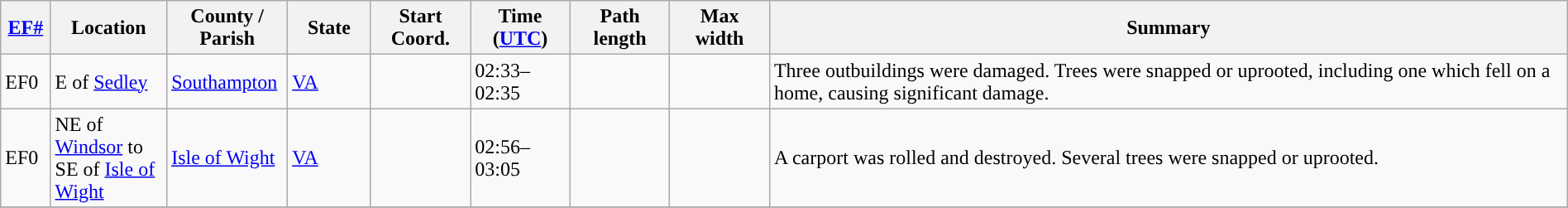<table class="wikitable sortable" style="width:100%;">
<tr>
<th scope="col"  style="width:3%; text-align:center;"><a href='#'>EF#</a></th>
<th scope="col"  style="width:7%; text-align:center;" class="unsortable">Location</th>
<th scope="col"  style="width:6%; text-align:center;" class="unsortable">County / Parish</th>
<th scope="col"  style="width:5%; text-align:center;">State</th>
<th scope="col"  style="width:6%; text-align:center;">Start Coord.</th>
<th scope="col"  style="width:6%; text-align:center;">Time (<a href='#'>UTC</a>)</th>
<th scope="col"  style="width:6%; text-align:center;">Path length</th>
<th scope="col"  style="width:6%; text-align:center;">Max width</th>
<th scope="col" class="unsortable" style="width:48%; text-align:center;">Summary</th>
</tr>
<tr>
<td>EF0</td>
<td>E of <a href='#'>Sedley</a></td>
<td><a href='#'>Southampton</a></td>
<td><a href='#'>VA</a></td>
<td></td>
<td>02:33–02:35</td>
<td></td>
<td></td>
<td>Three outbuildings were damaged. Trees were snapped or uprooted, including one which fell on a home, causing significant damage.</td>
</tr>
<tr>
<td>EF0</td>
<td>NE of <a href='#'>Windsor</a> to SE of <a href='#'>Isle of Wight</a></td>
<td><a href='#'>Isle of Wight</a></td>
<td><a href='#'>VA</a></td>
<td></td>
<td>02:56–03:05</td>
<td></td>
<td></td>
<td>A carport was rolled and destroyed. Several trees were snapped or uprooted.</td>
</tr>
<tr>
</tr>
</table>
